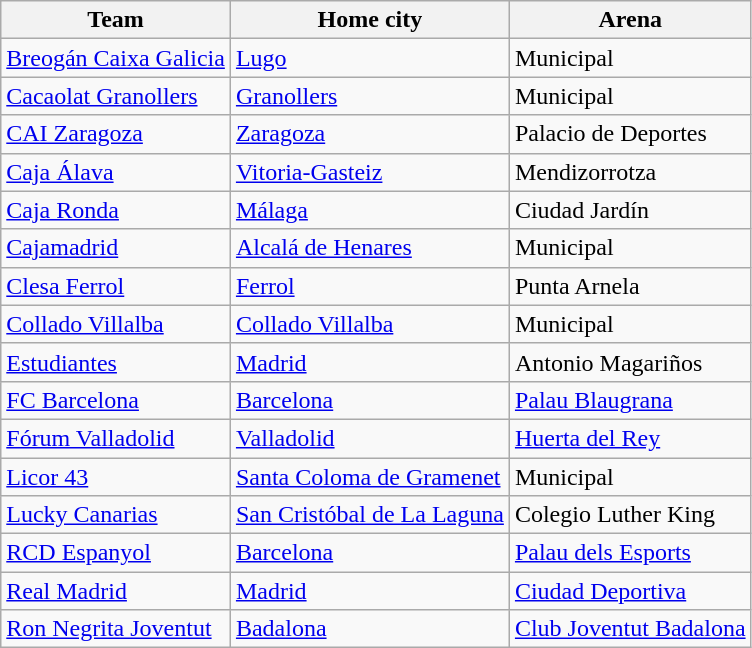<table class="wikitable sortable">
<tr>
<th>Team</th>
<th>Home city</th>
<th>Arena</th>
</tr>
<tr>
<td><a href='#'>Breogán Caixa Galicia</a></td>
<td><a href='#'>Lugo</a></td>
<td>Municipal</td>
</tr>
<tr>
<td><a href='#'>Cacaolat Granollers</a></td>
<td><a href='#'>Granollers</a></td>
<td>Municipal</td>
</tr>
<tr>
<td><a href='#'>CAI Zaragoza</a></td>
<td><a href='#'>Zaragoza</a></td>
<td>Palacio de Deportes</td>
</tr>
<tr>
<td><a href='#'>Caja Álava</a></td>
<td><a href='#'>Vitoria-Gasteiz</a></td>
<td>Mendizorrotza</td>
</tr>
<tr>
<td><a href='#'>Caja Ronda</a></td>
<td><a href='#'>Málaga</a></td>
<td>Ciudad Jardín</td>
</tr>
<tr>
<td><a href='#'>Cajamadrid</a></td>
<td><a href='#'>Alcalá de Henares</a></td>
<td>Municipal</td>
</tr>
<tr>
<td><a href='#'>Clesa Ferrol</a></td>
<td><a href='#'>Ferrol</a></td>
<td>Punta Arnela</td>
</tr>
<tr>
<td><a href='#'>Collado Villalba</a></td>
<td><a href='#'>Collado Villalba</a></td>
<td>Municipal</td>
</tr>
<tr>
<td><a href='#'>Estudiantes</a></td>
<td><a href='#'>Madrid</a></td>
<td>Antonio Magariños</td>
</tr>
<tr>
<td><a href='#'>FC Barcelona</a></td>
<td><a href='#'>Barcelona</a></td>
<td><a href='#'>Palau Blaugrana</a></td>
</tr>
<tr>
<td><a href='#'>Fórum Valladolid</a></td>
<td><a href='#'>Valladolid</a></td>
<td><a href='#'>Huerta del Rey</a></td>
</tr>
<tr>
<td><a href='#'>Licor 43</a></td>
<td><a href='#'>Santa Coloma de Gramenet</a></td>
<td>Municipal</td>
</tr>
<tr>
<td><a href='#'>Lucky Canarias</a></td>
<td><a href='#'>San Cristóbal de La Laguna</a></td>
<td>Colegio Luther King</td>
</tr>
<tr>
<td><a href='#'>RCD Espanyol</a></td>
<td><a href='#'>Barcelona</a></td>
<td><a href='#'>Palau dels Esports</a></td>
</tr>
<tr>
<td><a href='#'>Real Madrid</a></td>
<td><a href='#'>Madrid</a></td>
<td><a href='#'>Ciudad Deportiva</a></td>
</tr>
<tr>
<td><a href='#'>Ron Negrita Joventut</a></td>
<td><a href='#'>Badalona</a></td>
<td><a href='#'>Club Joventut Badalona</a></td>
</tr>
</table>
